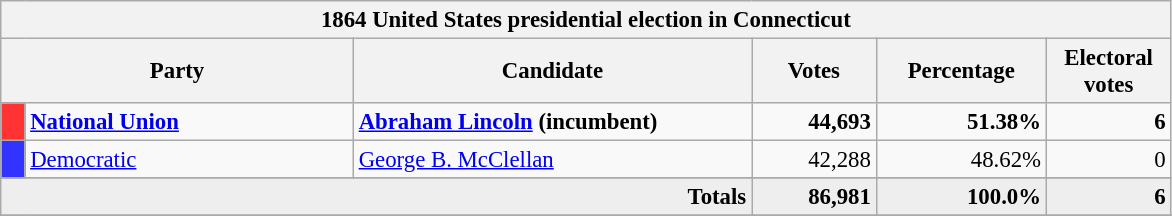<table class="wikitable" style="font-size: 95%;">
<tr>
<th colspan="6">1864 United States presidential election in Connecticut</th>
</tr>
<tr>
<th colspan="2" style="width: 15em">Party</th>
<th style="width: 17em">Candidate</th>
<th style="width: 5em">Votes</th>
<th style="width: 7em">Percentage</th>
<th style="width: 5em">Electoral votes</th>
</tr>
<tr>
<th style="background-color:#FF3333; width: 3px"></th>
<td style="width: 130px"><strong><a href='#'>National Union</a></strong></td>
<td><strong><a href='#'>Abraham Lincoln</a> (incumbent)</strong></td>
<td align="right"><strong>44,693</strong></td>
<td align="right"><strong>51.38%</strong></td>
<td align="right"><strong>6</strong></td>
</tr>
<tr>
<th style="background-color:#3333FF; width: 3px"></th>
<td style="width: 130px"><a href='#'>Democratic</a></td>
<td><a href='#'>George B. McClellan</a></td>
<td align="right">42,288</td>
<td align="right">48.62%</td>
<td align="right">0</td>
</tr>
<tr>
</tr>
<tr bgcolor="#EEEEEE">
<td colspan="3" align="right"><strong>Totals</strong></td>
<td align="right"><strong>86,981</strong></td>
<td align="right"><strong>100.0%</strong></td>
<td align="right"><strong>6</strong></td>
</tr>
<tr>
</tr>
</table>
